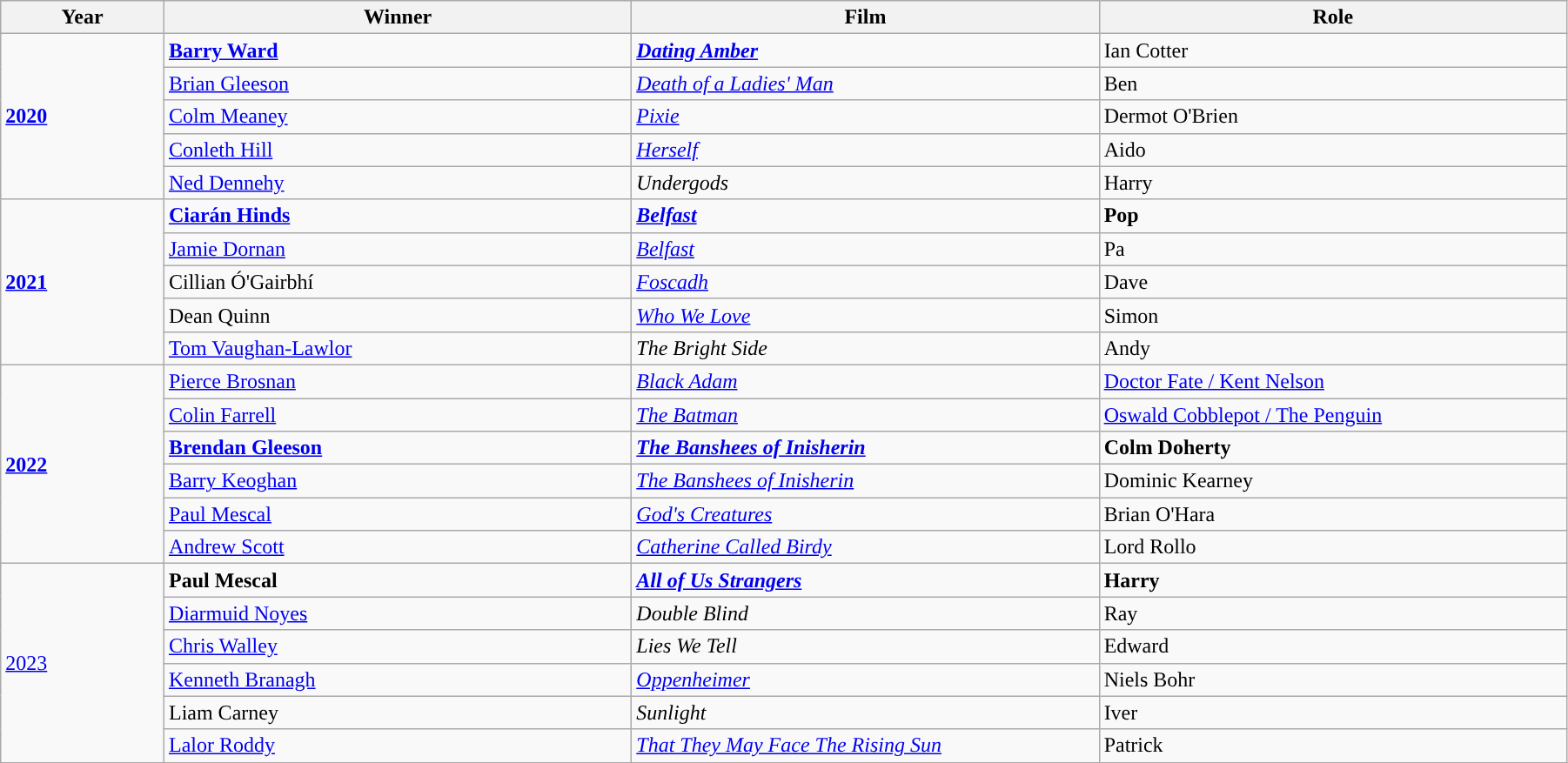<table class="wikitable" width="95%" cellpadding="5">
<tr>
<th width="100"><strong>Year</strong></th>
<th width="300"><strong>Winner</strong></th>
<th width="300"><strong>Film</strong></th>
<th width="300"><strong>Role</strong></th>
</tr>
<tr>
<td rowspan="5"><strong><a href='#'>2020</a></strong></td>
<td><strong><a href='#'>Barry Ward</a></strong></td>
<td><strong><em><a href='#'>Dating Amber</a></em></strong></td>
<td>Ian Cotter</td>
</tr>
<tr>
<td><a href='#'>Brian Gleeson</a></td>
<td><a href='#'><em>Death of a Ladies' Man</em></a></td>
<td>Ben</td>
</tr>
<tr>
<td><a href='#'>Colm Meaney</a></td>
<td><a href='#'><em>Pixie</em></a></td>
<td>Dermot O'Brien</td>
</tr>
<tr>
<td><a href='#'>Conleth Hill</a></td>
<td><a href='#'><em>Herself</em></a></td>
<td>Aido</td>
</tr>
<tr>
<td><a href='#'>Ned Dennehy</a></td>
<td><em>Undergods</em></td>
<td>Harry</td>
</tr>
<tr>
<td rowspan="5"><a href='#'><strong>2021</strong></a></td>
<td><strong><a href='#'>Ciarán Hinds</a></strong></td>
<td><em><a href='#'><strong>Belfast</strong></a></em></td>
<td><strong>Pop</strong></td>
</tr>
<tr>
<td><a href='#'>Jamie Dornan</a></td>
<td><em><a href='#'>Belfast</a></em></td>
<td>Pa</td>
</tr>
<tr>
<td>Cillian Ó'Gairbhí</td>
<td><em><a href='#'>Foscadh</a></em></td>
<td>Dave</td>
</tr>
<tr>
<td>Dean Quinn</td>
<td><em><a href='#'>Who We Love</a></em></td>
<td>Simon</td>
</tr>
<tr>
<td><a href='#'>Tom Vaughan-Lawlor</a></td>
<td><em>The Bright Side</em></td>
<td>Andy</td>
</tr>
<tr>
<td rowspan="6"><a href='#'><strong>2022</strong></a></td>
<td><a href='#'>Pierce Brosnan</a></td>
<td><a href='#'><em>Black Adam</em></a></td>
<td><a href='#'>Doctor Fate / Kent Nelson</a></td>
</tr>
<tr>
<td><a href='#'>Colin Farrell</a></td>
<td><a href='#'><em>The Batman</em></a></td>
<td><a href='#'>Oswald Cobblepot / The Penguin</a></td>
</tr>
<tr>
<td><strong><a href='#'>Brendan Gleeson</a></strong></td>
<td><strong><em><a href='#'>The Banshees of Inisherin</a></em></strong></td>
<td><strong>Colm Doherty</strong></td>
</tr>
<tr>
<td><a href='#'>Barry Keoghan</a></td>
<td><em><a href='#'>The Banshees of Inisherin</a></em></td>
<td>Dominic Kearney</td>
</tr>
<tr>
<td><a href='#'>Paul Mescal</a></td>
<td><a href='#'><em>God's Creatures</em></a></td>
<td>Brian O'Hara</td>
</tr>
<tr>
<td><a href='#'>Andrew Scott</a></td>
<td><a href='#'><em>Catherine Called Birdy</em></a></td>
<td>Lord Rollo</td>
</tr>
<tr>
<td rowspan="6'"><a href='#'>2023</a></td>
<td><strong>Paul Mescal</strong></td>
<td><strong><em><a href='#'>All of Us Strangers</a></em></strong></td>
<td><strong>Harry</strong></td>
</tr>
<tr>
<td><a href='#'>Diarmuid Noyes</a></td>
<td><em>Double Blind</em></td>
<td>Ray</td>
</tr>
<tr>
<td><a href='#'>Chris Walley</a></td>
<td><em>Lies We Tell</em></td>
<td>Edward</td>
</tr>
<tr>
<td><a href='#'>Kenneth Branagh</a></td>
<td><em><a href='#'>Oppenheimer</a></em></td>
<td>Niels Bohr</td>
</tr>
<tr>
<td>Liam Carney</td>
<td><em>Sunlight</em></td>
<td>Iver</td>
</tr>
<tr>
<td><a href='#'>Lalor Roddy</a></td>
<td><em><a href='#'>That They May Face The Rising Sun</a></em></td>
<td>Patrick</td>
</tr>
</table>
